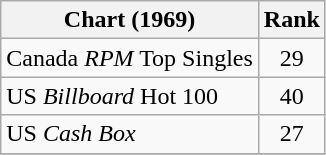<table class="wikitable sortable">
<tr>
<th>Chart (1969)</th>
<th>Rank</th>
</tr>
<tr>
<td>Canada <em>RPM</em> Top Singles</td>
<td style="text-align:center;">29</td>
</tr>
<tr>
<td>US <em>Billboard</em> Hot 100</td>
<td style="text-align:center;">40</td>
</tr>
<tr>
<td>US <em>Cash Box</em> </td>
<td style="text-align:center;">27</td>
</tr>
<tr>
</tr>
</table>
